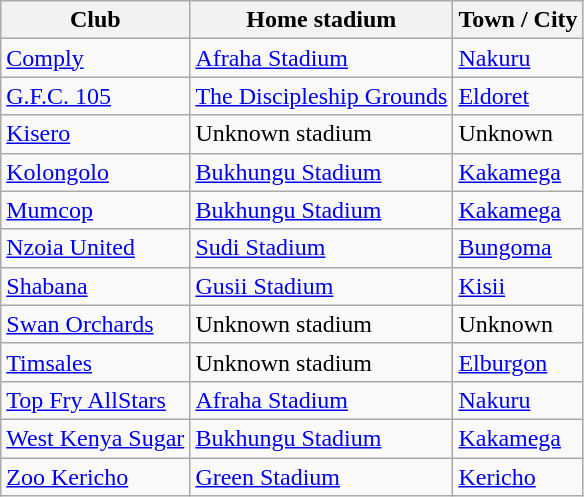<table class="wikitable sortable">
<tr>
<th>Club</th>
<th>Home stadium</th>
<th>Town / City</th>
</tr>
<tr>
<td><a href='#'>Comply</a></td>
<td><a href='#'>Afraha Stadium</a></td>
<td><a href='#'>Nakuru</a></td>
</tr>
<tr>
<td><a href='#'>G.F.C. 105</a></td>
<td><a href='#'>The Discipleship Grounds</a></td>
<td><a href='#'>Eldoret</a></td>
</tr>
<tr>
<td><a href='#'>Kisero</a></td>
<td>Unknown stadium</td>
<td>Unknown</td>
</tr>
<tr>
<td><a href='#'>Kolongolo</a></td>
<td><a href='#'>Bukhungu Stadium</a></td>
<td><a href='#'>Kakamega</a></td>
</tr>
<tr>
<td><a href='#'>Mumcop</a></td>
<td><a href='#'>Bukhungu Stadium</a></td>
<td><a href='#'>Kakamega</a></td>
</tr>
<tr>
<td><a href='#'>Nzoia United</a></td>
<td><a href='#'>Sudi Stadium</a></td>
<td><a href='#'>Bungoma</a></td>
</tr>
<tr>
<td><a href='#'>Shabana</a></td>
<td><a href='#'>Gusii Stadium</a></td>
<td><a href='#'>Kisii</a></td>
</tr>
<tr>
<td><a href='#'>Swan Orchards</a></td>
<td>Unknown stadium</td>
<td>Unknown</td>
</tr>
<tr>
<td><a href='#'>Timsales</a></td>
<td>Unknown stadium</td>
<td><a href='#'>Elburgon</a></td>
</tr>
<tr>
<td><a href='#'>Top Fry AllStars</a></td>
<td><a href='#'>Afraha Stadium</a></td>
<td><a href='#'>Nakuru</a></td>
</tr>
<tr>
<td><a href='#'>West Kenya Sugar</a></td>
<td><a href='#'>Bukhungu Stadium</a></td>
<td><a href='#'>Kakamega</a></td>
</tr>
<tr>
<td><a href='#'>Zoo Kericho</a></td>
<td><a href='#'>Green Stadium</a></td>
<td><a href='#'>Kericho</a></td>
</tr>
</table>
